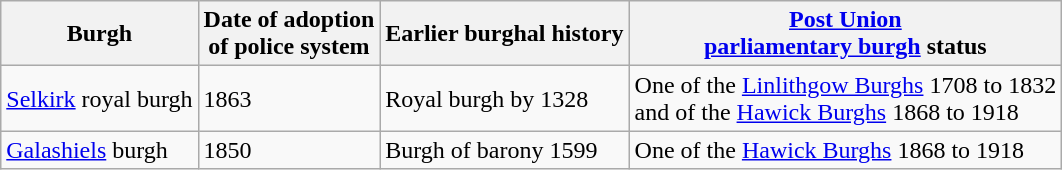<table class="wikitable">
<tr>
<th>Burgh</th>
<th>Date of adoption <br> of police system</th>
<th>Earlier burghal history</th>
<th><a href='#'>Post Union</a> <br> <a href='#'>parliamentary burgh</a> status</th>
</tr>
<tr>
<td><a href='#'>Selkirk</a> royal burgh</td>
<td>1863</td>
<td>Royal burgh by 1328</td>
<td>One of the <a href='#'>Linlithgow Burghs</a> 1708 to 1832 <br> and of the <a href='#'>Hawick Burghs</a> 1868 to 1918</td>
</tr>
<tr>
<td><a href='#'>Galashiels</a> burgh</td>
<td>1850</td>
<td>Burgh of barony 1599</td>
<td>One of the <a href='#'>Hawick Burghs</a> 1868 to 1918</td>
</tr>
</table>
